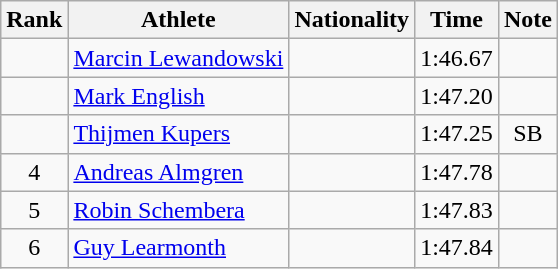<table class="wikitable sortable" style="text-align:center">
<tr>
<th>Rank</th>
<th>Athlete</th>
<th>Nationality</th>
<th>Time</th>
<th>Note</th>
</tr>
<tr>
<td></td>
<td align=left><a href='#'>Marcin Lewandowski</a></td>
<td align=left></td>
<td>1:46.67</td>
<td></td>
</tr>
<tr>
<td></td>
<td align=left><a href='#'>Mark English</a></td>
<td align=left></td>
<td>1:47.20</td>
<td></td>
</tr>
<tr>
<td></td>
<td align=left><a href='#'>Thijmen Kupers</a></td>
<td align=left></td>
<td>1:47.25</td>
<td>SB</td>
</tr>
<tr>
<td>4</td>
<td align=left><a href='#'>Andreas Almgren</a></td>
<td align=left></td>
<td>1:47.78</td>
<td></td>
</tr>
<tr>
<td>5</td>
<td align=left><a href='#'>Robin Schembera</a></td>
<td align=left></td>
<td>1:47.83</td>
<td></td>
</tr>
<tr>
<td>6</td>
<td align=left><a href='#'>Guy Learmonth</a></td>
<td align=left></td>
<td>1:47.84</td>
<td></td>
</tr>
</table>
